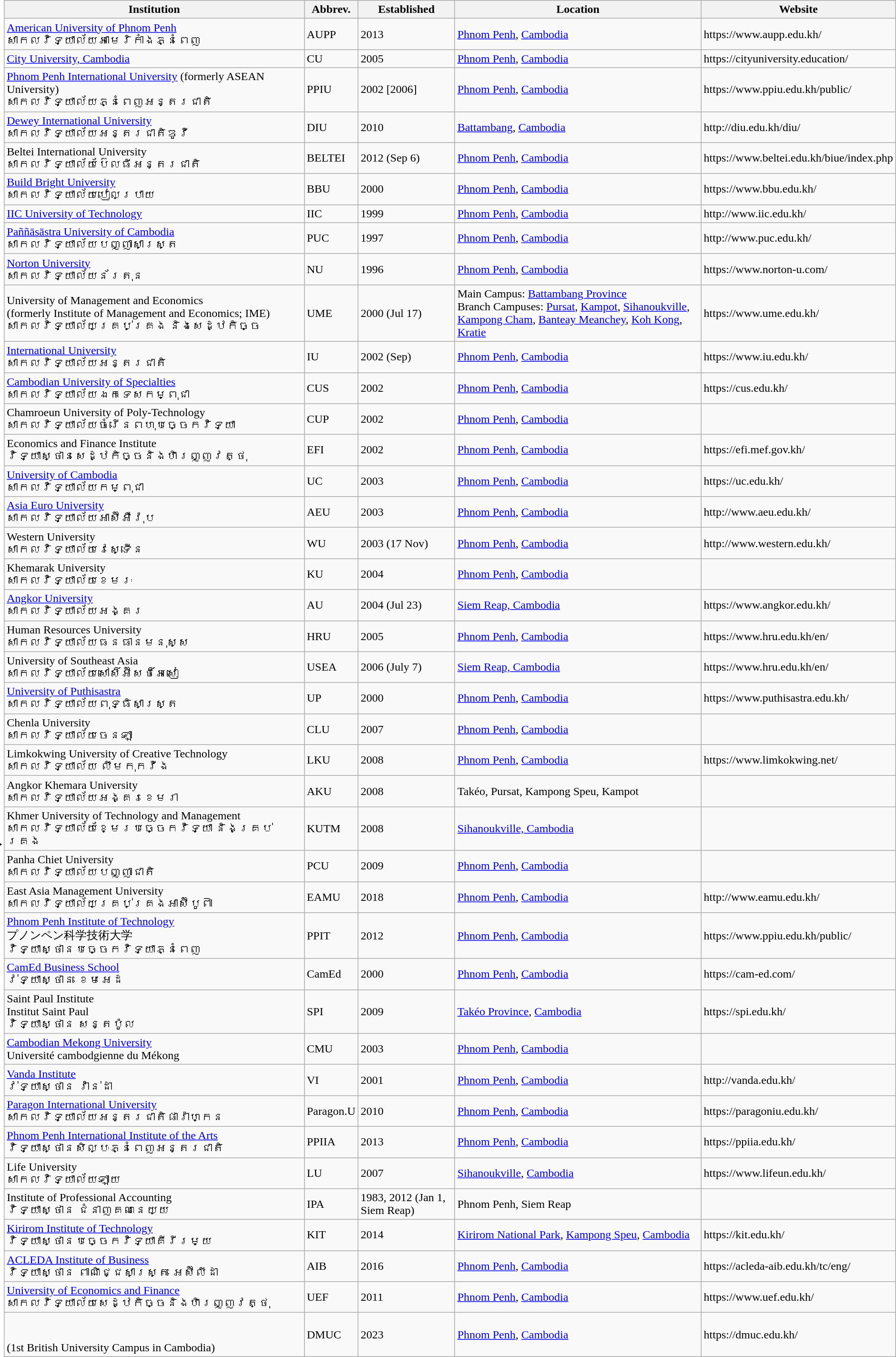<table class="wikitable sortable">
<tr>
<th>Institution</th>
<th>Abbrev.</th>
<th>Established</th>
<th>Location</th>
<th>Website</th>
</tr>
<tr>
<td><a href='#'>American University of Phnom Penh</a><br>សាកលវិទ្យាល័យអាមេរិកាំងភ្នំពេញ</td>
<td>AUPP</td>
<td>2013</td>
<td><a href='#'>Phnom Penh</a>, <a href='#'>Cambodia</a></td>
<td>https://www.aupp.edu.kh/</td>
</tr>
<tr>
<td><a href='#'>City University, Cambodia</a></td>
<td>CU</td>
<td>2005</td>
<td><a href='#'>Phnom Penh</a>, <a href='#'>Cambodia</a></td>
<td>https://cityuniversity.education/</td>
</tr>
<tr>
<td><a href='#'>Phnom Penh International University</a> (formerly ASEAN University)<br>សាកលវិទ្យាល័យភ្នំពេញអន្តរជាតិ</td>
<td>PPIU</td>
<td>2002 [2006]</td>
<td><a href='#'>Phnom Penh</a>, <a href='#'>Cambodia</a></td>
<td>https://www.ppiu.edu.kh/public/</td>
</tr>
<tr>
<td><a href='#'>Dewey International University</a><br>សាកលវិទ្យាល័យអន្តរជាតិឌូវី</td>
<td>DIU</td>
<td>2010</td>
<td><a href='#'>Battambang</a>, <a href='#'>Cambodia</a></td>
<td>http://diu.edu.kh/diu/</td>
</tr>
<tr>
<td>Beltei International University <br> សាកលវិទ្យាល័យប៊ែលធីអន្តរជាតិ</td>
<td>BELTEI</td>
<td>2012 (Sep 6)</td>
<td><a href='#'>Phnom Penh</a>, <a href='#'>Cambodia</a></td>
<td>https://www.beltei.edu.kh/biue/index.php</td>
</tr>
<tr>
<td><a href='#'>Build Bright University</a><br>សាកលវិទ្យាល័យបៀលប្រាយ</td>
<td>BBU</td>
<td>2000</td>
<td><a href='#'>Phnom Penh</a>, <a href='#'>Cambodia</a></td>
<td>https://www.bbu.edu.kh/</td>
</tr>
<tr>
<td><a href='#'>IIC University of Technology</a><br></td>
<td>IIC</td>
<td>1999</td>
<td><a href='#'>Phnom Penh</a>, <a href='#'>Cambodia</a></td>
<td>http://www.iic.edu.kh/</td>
</tr>
<tr>
<td><a href='#'>Paññāsāstra University of Cambodia</a><br>សាកលវិទ្យាល័យបញ្ញាសាស្ត្រ</td>
<td>PUC</td>
<td>1997</td>
<td><a href='#'>Phnom Penh</a>, <a href='#'>Cambodia</a></td>
<td>http://www.puc.edu.kh/</td>
</tr>
<tr>
<td><a href='#'>Norton University</a> <br> សាកលវិទ្យាល័យន័រតុន</td>
<td>NU</td>
<td>1996</td>
<td><a href='#'>Phnom Penh</a>, <a href='#'>Cambodia</a></td>
<td>https://www.norton-u.com/</td>
</tr>
<tr>
<td>University of Management and Economics<br>(formerly Institute of Management and Economics; IME)
សាកលវិទ្យាល័យគ្រប់គ្រង និងសេដ្ឋកិច្ច</td>
<td>UME</td>
<td>2000 (Jul 17)</td>
<td>Main Campus: <a href='#'>Battambang Province</a><br>Branch Campuses: <a href='#'>Pursat</a>, <a href='#'>Kampot</a>, <a href='#'>Sihanoukville</a>, <a href='#'>Kampong Cham</a>, <a href='#'>Banteay Meanchey</a>, <a href='#'>Koh Kong</a>, <a href='#'>Kratie</a></td>
<td>https://www.ume.edu.kh/</td>
</tr>
<tr>
<td><a href='#'>International University</a><br>សាកលវិទ្យាល័យអន្តរជាតិ</td>
<td>IU</td>
<td>2002 (Sep)</td>
<td><a href='#'>Phnom Penh</a>, <a href='#'>Cambodia</a></td>
<td>https://www.iu.edu.kh/</td>
</tr>
<tr>
<td><a href='#'>Cambodian University of Specialties</a><br>សាកលវិទ្យាល័យឯកទេសកម្ពុជា</td>
<td>CUS</td>
<td>2002</td>
<td><a href='#'>Phnom Penh</a>, <a href='#'>Cambodia</a></td>
<td>https://cus.edu.kh/</td>
</tr>
<tr>
<td>Chamroeun University of Poly-Technology<br>សាកលវិទ្យាល័យចំរើនពហុបច្ចេកវិទ្យា</td>
<td>CUP</td>
<td>2002</td>
<td><a href='#'>Phnom Penh</a>, <a href='#'>Cambodia</a></td>
<td></td>
</tr>
<tr>
<td>Economics and Finance Institute<br>វិទ្យាស្ថានសេដ្ឋកិច្ចនិងហិរញ្ញវត្ថុ</td>
<td>EFI</td>
<td>2002</td>
<td><a href='#'>Phnom Penh</a>, <a href='#'>Cambodia</a></td>
<td>https://efi.mef.gov.kh/</td>
</tr>
<tr>
<td><a href='#'>University of Cambodia</a><br>សាកលវិទ្យាល័យកម្ពុជា</td>
<td>UC</td>
<td>2003</td>
<td><a href='#'>Phnom Penh</a>, <a href='#'>Cambodia</a></td>
<td>https://uc.edu.kh/</td>
</tr>
<tr>
<td><a href='#'>Asia Euro University</a><br>សាកលវិទ្យាល័យអាស៊ីអឺរ៉ុប</td>
<td>AEU</td>
<td>2003</td>
<td><a href='#'>Phnom Penh</a>, <a href='#'>Cambodia</a></td>
<td>http://www.aeu.edu.kh/</td>
</tr>
<tr>
<td>Western University<br>សាកលវិទ្យាល័យវេស្ទើន</td>
<td>WU</td>
<td>2003 (17 Nov)</td>
<td><a href='#'>Phnom Penh</a>, <a href='#'>Cambodia</a></td>
<td>http://www.western.edu.kh/</td>
</tr>
<tr>
<td>Khemarak University<br>សាកលវិទ្យាល័យខេមរៈ</td>
<td>KU</td>
<td>2004</td>
<td><a href='#'>Phnom Penh</a>, <a href='#'>Cambodia</a></td>
<td></td>
</tr>
<tr>
<td><a href='#'>Angkor University</a><br>សាកលវិទ្យាល័យអង្គរ</td>
<td>AU</td>
<td>2004 (Jul 23)</td>
<td><a href='#'>Siem Reap, Cambodia</a></td>
<td>https://www.angkor.edu.kh/</td>
</tr>
<tr>
<td>Human Resources University<br>សាកលវិទ្យាល័យធនធានមនុស្ស</td>
<td>HRU</td>
<td>2005</td>
<td><a href='#'>Phnom Penh</a>, <a href='#'>Cambodia</a></td>
<td>https://www.hru.edu.kh/en/</td>
</tr>
<tr>
<td>University of Southeast Asia<br>សាកលវិទ្យាល័យសៅស៏អ៊ីសថ៏អេសៀ</td>
<td>USEA</td>
<td>2006 (July 7)</td>
<td><a href='#'>Siem Reap, Cambodia</a></td>
<td>https://www.hru.edu.kh/en/</td>
</tr>
<tr>
<td><a href='#'>University of Puthisastra</a><br>សាកលវិទ្យាល័យពុទ្ធិសាស្ត្រ</td>
<td>UP</td>
<td>2000</td>
<td><a href='#'>Phnom Penh</a>, <a href='#'>Cambodia</a></td>
<td>https://www.puthisastra.edu.kh/</td>
</tr>
<tr>
<td>Chenla University<br>សាកលវិទ្យាល័យចេនឡា</td>
<td>CLU</td>
<td>2007</td>
<td><a href='#'>Phnom Penh</a>, <a href='#'>Cambodia</a></td>
<td></td>
</tr>
<tr>
<td>Limkokwing University of Creative Technology<br>សាកលវិទ្យាល័យ លឹមកុកវីង</td>
<td>LKU</td>
<td>2008</td>
<td><a href='#'>Phnom Penh</a>, <a href='#'>Cambodia</a></td>
<td>https://www.limkokwing.net/</td>
</tr>
<tr>
<td>Angkor Khemara University<br>សាកលវិទ្យាល័យអង្គរខេមរា</td>
<td>AKU</td>
<td>2008</td>
<td>Takéo, Pursat, Kampong Speu, Kampot</td>
<td></td>
</tr>
<tr>
<td>Khmer University of Technology and Management<br>សាកលវិទ្យាល័យខ្មែរបច្ចេកវិទ្យា និងគ្រប់គ្រង</td>
<td>KUTM</td>
<td>2008</td>
<td><a href='#'>Sihanoukville, Cambodia</a></td>
<td></td>
</tr>
<tr>
<td>Panha Chiet University<br>សាកលវិទ្យាល័យបញ្ញាជាតិ</td>
<td>PCU</td>
<td>2009</td>
<td><a href='#'>Phnom Penh</a>, <a href='#'>Cambodia</a></td>
<td></td>
</tr>
<tr>
<td>East Asia Management University<br>សាកលវិទ្យាល័យគ្រប់គ្រងអាស៊ីបូព៑ា</td>
<td>EAMU</td>
<td>2018</td>
<td><a href='#'>Phnom Penh</a>, <a href='#'>Cambodia</a></td>
<td>http://www.eamu.edu.kh/</td>
</tr>
<tr>
<td><a href='#'>Phnom Penh Institute of Technology</a><br>プノンペン科学技術大学<br>វិទ្យាស្ថានបច្ចេកវិទ្យាភ្នំពេញ</td>
<td>PPIT</td>
<td>2012</td>
<td><a href='#'>Phnom Penh</a>, <a href='#'>Cambodia</a></td>
<td>https://www.ppiu.edu.kh/public/</td>
</tr>
<tr>
<td><a href='#'>CamEd Business School</a><br>វ់ទ្យាស្ថាន ខេមអេដ<br></td>
<td>CamEd</td>
<td>2000</td>
<td><a href='#'>Phnom Penh</a>, <a href='#'>Cambodia</a></td>
<td>https://cam-ed.com/</td>
</tr>
<tr>
<td>Saint Paul Institute<br>Institut Saint Paul<br>វិទ្យាស្ថាន សន្តប៉ូល</td>
<td>SPI</td>
<td>2009</td>
<td><a href='#'>Takéo Province</a>, <a href='#'>Cambodia</a></td>
<td>https://spi.edu.kh/</td>
</tr>
<tr>
<td><a href='#'>Cambodian Mekong University</a><br>Université cambodgienne du Mékong</td>
<td>CMU</td>
<td>2003</td>
<td><a href='#'>Phnom Penh</a>, <a href='#'>Cambodia</a></td>
<td></td>
</tr>
<tr>
<td><a href='#'>Vanda Institute</a><br>វ់ទ្យាស្ថាន វ៉ាន់ដា</td>
<td>VI</td>
<td>2001</td>
<td><a href='#'>Phnom Penh</a>, <a href='#'>Cambodia</a></td>
<td>http://vanda.edu.kh/</td>
</tr>
<tr>
<td><a href='#'>Paragon International University</a><br>សាកលវិទ្យាល័យអន្តរជាតិផារ៉ាហ្កន</td>
<td>Paragon.U</td>
<td>2010</td>
<td><a href='#'>Phnom Penh</a>, <a href='#'>Cambodia</a></td>
<td>https://paragoniu.edu.kh/</td>
</tr>
<tr>
<td><a href='#'>Phnom Penh International Institute of the Arts</a><br>វិទ្យាស្ថានសិល្បៈភ្នំពេញអន្តរជាតិ</td>
<td>PPIIA</td>
<td>2013</td>
<td><a href='#'>Phnom Penh</a>, <a href='#'>Cambodia</a></td>
<td>https://ppiia.edu.kh/</td>
</tr>
<tr>
<td>Life University<br>សាកលវិទ្យាល័យឡាយ</td>
<td>LU</td>
<td>2007</td>
<td><a href='#'>Sihanoukville</a>, <a href='#'>Cambodia</a></td>
<td>https://www.lifeun.edu.kh/</td>
</tr>
<tr>
<td>Institute of Professional Accounting<br>វិទ្យាស្ថាន ជំនាញគណនេយ្យ</td>
<td>IPA</td>
<td>1983, 2012 (Jan 1, Siem Reap)</td>
<td>Phnom Penh, Siem Reap</td>
<td></td>
</tr>
<tr>
<td><a href='#'>Kirirom Institute of Technology</a><br>វិទ្យាស្ថានបច្ចេកវិទ្យាគីរីរម្យ</td>
<td>KIT</td>
<td>2014</td>
<td><a href='#'>Kirirom National Park</a>, <a href='#'>Kampong Speu</a>, <a href='#'>Cambodia</a></td>
<td>https://kit.edu.kh/</td>
</tr>
<tr>
<td><a href='#'>ACLEDA Institute of Business</a><br>វិទ្យាស្ថាន ពាណិជ្ជសាស្រ្ត អេស៊ីលីដា</td>
<td>AIB</td>
<td>2016</td>
<td><a href='#'>Phnom Penh</a>, <a href='#'>Cambodia</a></td>
<td>https://acleda-aib.edu.kh/tc/eng/</td>
</tr>
<tr>
<td><a href='#'>University of Economics and Finance</a><br>សាកលវិទ្យាល័យសេដ្ឋកិច្ចនិងហិរញ្ញវត្ថុ</td>
<td>UEF</td>
<td>2011</td>
<td><a href='#'>Phnom Penh</a>, <a href='#'>Cambodia</a></td>
<td>https://www.uef.edu.kh/</td>
</tr>
<tr>
<td><br><br>(1st British University Campus in Cambodia)</td>
<td>DMUC</td>
<td>2023</td>
<td><a href='#'>Phnom Penh</a>, <a href='#'>Cambodia</a></td>
<td>https://dmuc.edu.kh/</td>
</tr>
</table>
